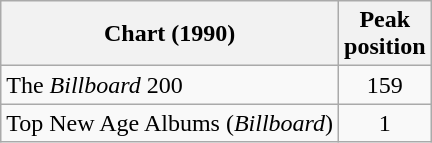<table class="wikitable">
<tr>
<th>Chart (1990)</th>
<th>Peak<br>position</th>
</tr>
<tr>
<td>The <em>Billboard</em> 200</td>
<td align=center>159</td>
</tr>
<tr>
<td>Top New Age Albums (<em>Billboard</em>)</td>
<td align=center>1</td>
</tr>
</table>
